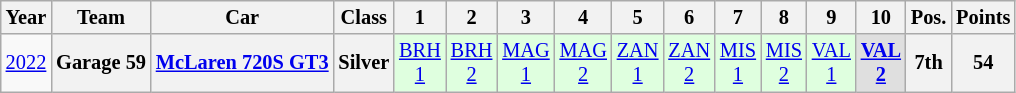<table class="wikitable" border="1" style="text-align:center; font-size:85%;">
<tr>
<th>Year</th>
<th>Team</th>
<th>Car</th>
<th>Class</th>
<th>1</th>
<th>2</th>
<th>3</th>
<th>4</th>
<th>5</th>
<th>6</th>
<th>7</th>
<th>8</th>
<th>9</th>
<th>10</th>
<th>Pos.</th>
<th>Points</th>
</tr>
<tr>
<td><a href='#'>2022</a></td>
<th nowrap>Garage 59</th>
<th nowrap><a href='#'>McLaren 720S GT3</a></th>
<th>Silver</th>
<td style="background:#DFFFDF;"><a href='#'>BRH<br>1</a><br></td>
<td style="background:#DFFFDF;"><a href='#'>BRH<br>2</a><br></td>
<td style="background:#DFFFDF;"><a href='#'>MAG<br>1</a><br></td>
<td style="background:#DFFFDF;"><a href='#'>MAG<br>2</a><br></td>
<td style="background:#DFFFDF;"><a href='#'>ZAN<br>1</a><br></td>
<td style="background:#DFFFDF;"><a href='#'>ZAN<br>2</a><br></td>
<td style="background:#DFFFDF;"><a href='#'>MIS<br>1</a><br></td>
<td style="background:#DFFFDF;"><a href='#'>MIS<br>2</a><br></td>
<td style="background:#DFFFDF;"><a href='#'>VAL<br>1</a><br></td>
<td style="background:#DFDFDF;"><strong><a href='#'>VAL <br>2</a></strong><br></td>
<th>7th</th>
<th>54</th>
</tr>
</table>
